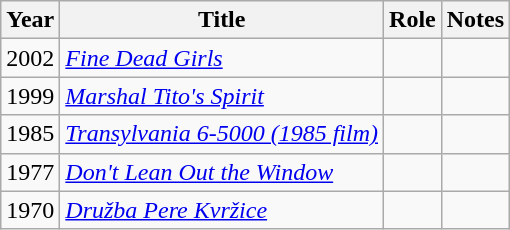<table class="wikitable sortable">
<tr>
<th>Year</th>
<th>Title</th>
<th>Role</th>
<th class="unsortable">Notes</th>
</tr>
<tr>
<td>2002</td>
<td><em><a href='#'>Fine Dead Girls</a></em></td>
<td></td>
<td></td>
</tr>
<tr>
<td>1999</td>
<td><em><a href='#'>Marshal Tito's Spirit</a></em></td>
<td></td>
<td></td>
</tr>
<tr>
<td>1985</td>
<td><em><a href='#'>Transylvania 6-5000 (1985 film)</a></em></td>
<td></td>
<td></td>
</tr>
<tr>
<td>1977</td>
<td><em><a href='#'>Don't Lean Out the Window</a></em></td>
<td></td>
<td></td>
</tr>
<tr>
<td>1970</td>
<td><em><a href='#'>Družba Pere Kvržice</a></em></td>
<td></td>
<td></td>
</tr>
</table>
